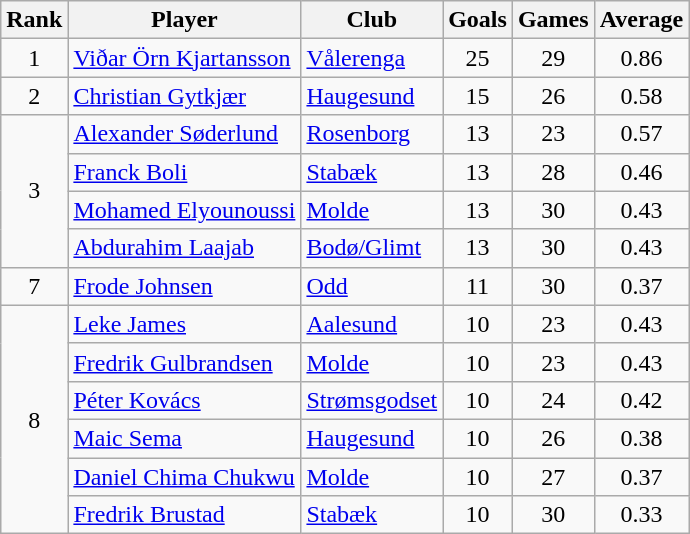<table class="wikitable" style="text-align:center">
<tr>
<th>Rank</th>
<th>Player</th>
<th>Club</th>
<th>Goals</th>
<th>Games</th>
<th>Average</th>
</tr>
<tr>
<td>1</td>
<td align="left"> <a href='#'>Viðar Örn Kjartansson</a></td>
<td align="left"><a href='#'>Vålerenga</a></td>
<td>25</td>
<td>29</td>
<td>0.86</td>
</tr>
<tr>
<td>2</td>
<td align="left"> <a href='#'>Christian Gytkjær</a></td>
<td align="left"><a href='#'>Haugesund</a></td>
<td>15</td>
<td>26</td>
<td>0.58</td>
</tr>
<tr>
<td rowspan=4>3</td>
<td align="left"> <a href='#'>Alexander Søderlund</a></td>
<td align="left"><a href='#'>Rosenborg</a></td>
<td>13</td>
<td>23</td>
<td>0.57</td>
</tr>
<tr>
<td align="left"> <a href='#'>Franck Boli</a></td>
<td align="left"><a href='#'>Stabæk</a></td>
<td>13</td>
<td>28</td>
<td>0.46</td>
</tr>
<tr>
<td align="left"> <a href='#'>Mohamed Elyounoussi</a></td>
<td align="left"><a href='#'>Molde</a></td>
<td>13</td>
<td>30</td>
<td>0.43</td>
</tr>
<tr>
<td align="left"> <a href='#'>Abdurahim Laajab</a></td>
<td align="left"><a href='#'>Bodø/Glimt</a></td>
<td>13</td>
<td>30</td>
<td>0.43</td>
</tr>
<tr>
<td>7</td>
<td align="left"> <a href='#'>Frode Johnsen</a></td>
<td align="left"><a href='#'>Odd</a></td>
<td>11</td>
<td>30</td>
<td>0.37</td>
</tr>
<tr>
<td rowspan=6>8</td>
<td align="left"> <a href='#'>Leke James</a></td>
<td align="left"><a href='#'>Aalesund</a></td>
<td>10</td>
<td>23</td>
<td>0.43</td>
</tr>
<tr>
<td align="left"> <a href='#'>Fredrik Gulbrandsen</a></td>
<td align="left"><a href='#'>Molde</a></td>
<td>10</td>
<td>23</td>
<td>0.43</td>
</tr>
<tr>
<td align="left"> <a href='#'>Péter Kovács</a></td>
<td align="left"><a href='#'>Strømsgodset</a></td>
<td>10</td>
<td>24</td>
<td>0.42</td>
</tr>
<tr>
<td align="left"> <a href='#'>Maic Sema</a></td>
<td align="left"><a href='#'>Haugesund</a></td>
<td>10</td>
<td>26</td>
<td>0.38</td>
</tr>
<tr>
<td align="left"> <a href='#'>Daniel Chima Chukwu</a></td>
<td align="left"><a href='#'>Molde</a></td>
<td>10</td>
<td>27</td>
<td>0.37</td>
</tr>
<tr>
<td align="left"> <a href='#'>Fredrik Brustad</a></td>
<td align="left"><a href='#'>Stabæk</a></td>
<td>10</td>
<td>30</td>
<td>0.33</td>
</tr>
</table>
